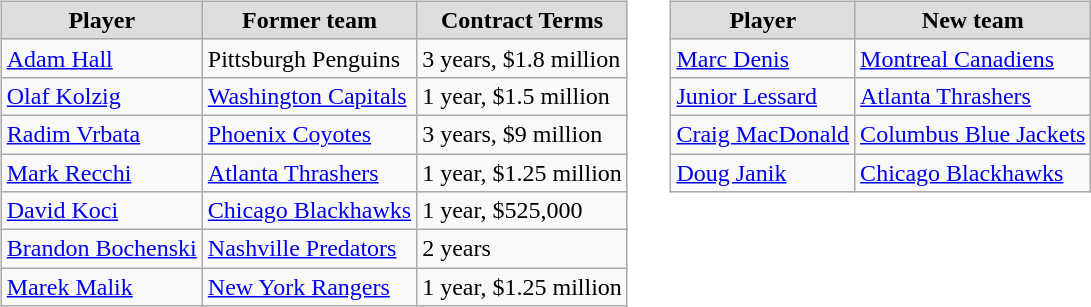<table cellspacing="10">
<tr>
<td valign="top"><br><table class="wikitable">
<tr align="center"  bgcolor="#dddddd">
<td><strong>Player</strong></td>
<td><strong>Former team</strong></td>
<td><strong>Contract Terms</strong></td>
</tr>
<tr>
<td><a href='#'>Adam Hall</a></td>
<td>Pittsburgh Penguins</td>
<td>3 years, $1.8 million</td>
</tr>
<tr>
<td><a href='#'>Olaf Kolzig</a></td>
<td><a href='#'>Washington Capitals</a></td>
<td>1 year, $1.5 million</td>
</tr>
<tr>
<td><a href='#'>Radim Vrbata</a></td>
<td><a href='#'>Phoenix Coyotes</a></td>
<td>3 years, $9 million</td>
</tr>
<tr>
<td><a href='#'>Mark Recchi</a></td>
<td><a href='#'>Atlanta Thrashers</a></td>
<td>1 year, $1.25 million</td>
</tr>
<tr>
<td><a href='#'>David Koci</a></td>
<td><a href='#'>Chicago Blackhawks</a></td>
<td>1 year, $525,000</td>
</tr>
<tr>
<td><a href='#'>Brandon Bochenski</a></td>
<td><a href='#'>Nashville Predators</a></td>
<td>2 years</td>
</tr>
<tr>
<td><a href='#'>Marek Malik</a></td>
<td><a href='#'>New York Rangers</a></td>
<td>1 year, $1.25 million</td>
</tr>
</table>
</td>
<td valign="top"><br><table class="wikitable">
<tr align="center"  bgcolor="#dddddd">
<td><strong>Player</strong></td>
<td><strong>New team</strong></td>
</tr>
<tr>
<td><a href='#'>Marc Denis</a></td>
<td><a href='#'>Montreal Canadiens</a></td>
</tr>
<tr>
<td><a href='#'>Junior Lessard</a></td>
<td><a href='#'>Atlanta Thrashers</a></td>
</tr>
<tr>
<td><a href='#'>Craig MacDonald</a></td>
<td><a href='#'>Columbus Blue Jackets</a></td>
</tr>
<tr>
<td><a href='#'>Doug Janik</a></td>
<td><a href='#'>Chicago Blackhawks</a></td>
</tr>
</table>
</td>
</tr>
</table>
